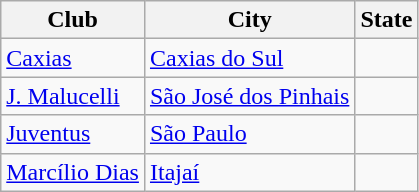<table class="wikitable">
<tr>
<th>Club</th>
<th>City</th>
<th>State</th>
</tr>
<tr>
<td><a href='#'>Caxias</a></td>
<td><a href='#'>Caxias do Sul</a></td>
<td></td>
</tr>
<tr>
<td><a href='#'>J. Malucelli</a></td>
<td><a href='#'>São José dos Pinhais</a></td>
<td></td>
</tr>
<tr>
<td><a href='#'>Juventus</a></td>
<td><a href='#'>São Paulo</a></td>
<td></td>
</tr>
<tr>
<td><a href='#'>Marcílio Dias</a></td>
<td><a href='#'>Itajaí</a></td>
<td></td>
</tr>
</table>
